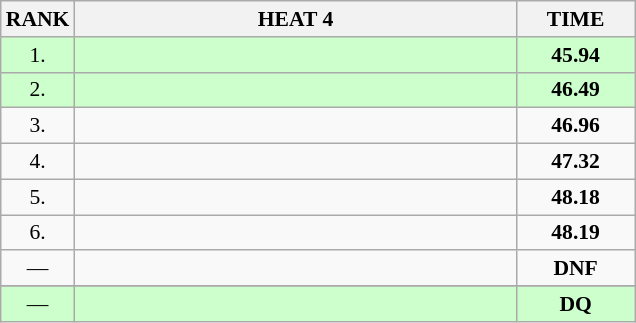<table class="wikitable" style="border-collapse: collapse; font-size: 90%;">
<tr>
<th>RANK</th>
<th style="width: 20em">HEAT 4</th>
<th style="width: 5em">TIME</th>
</tr>
<tr style="background:#ccffcc;">
<td align="center">1.</td>
<td></td>
<td align="center"><strong>45.94</strong></td>
</tr>
<tr style="background:#ccffcc;">
<td align="center">2.</td>
<td></td>
<td align="center"><strong>46.49</strong></td>
</tr>
<tr>
<td align="center">3.</td>
<td></td>
<td align="center"><strong>46.96</strong></td>
</tr>
<tr>
<td align="center">4.</td>
<td></td>
<td align="center"><strong>47.32</strong></td>
</tr>
<tr>
<td align="center">5.</td>
<td></td>
<td align="center"><strong>48.18</strong></td>
</tr>
<tr>
<td align="center">6.</td>
<td></td>
<td align="center"><strong>48.19</strong></td>
</tr>
<tr>
<td align="center">—</td>
<td></td>
<td align="center"><strong>DNF</strong></td>
</tr>
<tr>
</tr>
<tr style="background:#ccffcc;">
<td align="center">—</td>
<td></td>
<td align="center"><strong>DQ</strong></td>
</tr>
</table>
